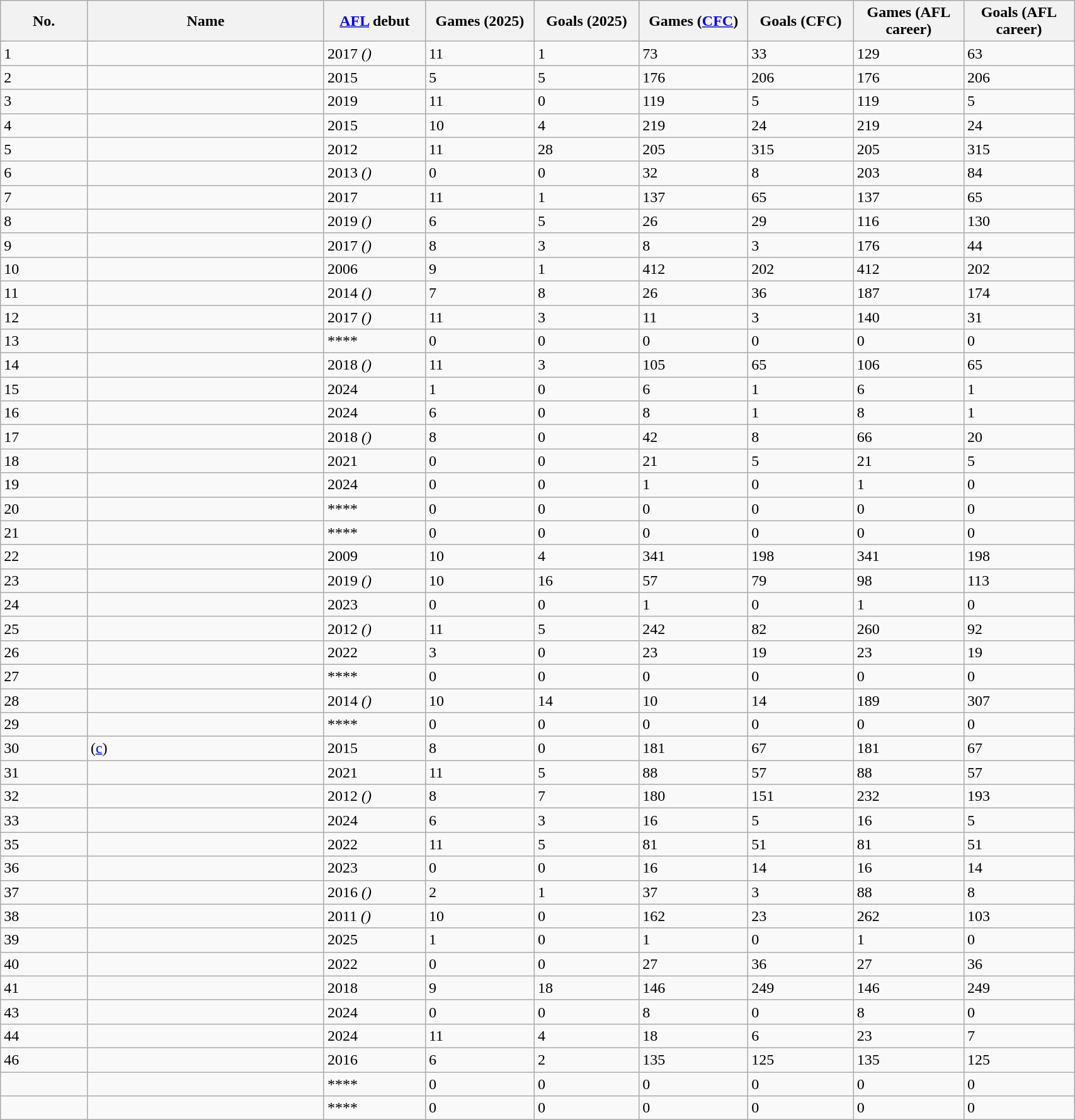<table class="wikitable sortable" style="width:90%;">
<tr style="background:#efefef;">
<th width=2%>No.</th>
<th width=6%>Name</th>
<th width=2%><a href='#'>AFL</a> debut</th>
<th width=2%>Games (2025)</th>
<th width=2%>Goals (2025)</th>
<th width=2%>Games (<a href='#'>CFC</a>)</th>
<th width=2%>Goals (CFC)</th>
<th width=2%>Games (AFL career)</th>
<th width=2%>Goals (AFL career)</th>
</tr>
<tr>
<td align=left>1</td>
<td></td>
<td>2017 <em>()</em></td>
<td>11</td>
<td>1</td>
<td>73</td>
<td>33</td>
<td>129</td>
<td>63</td>
</tr>
<tr>
<td align=left>2</td>
<td></td>
<td>2015</td>
<td>5</td>
<td>5</td>
<td>176</td>
<td>206</td>
<td>176</td>
<td>206</td>
</tr>
<tr>
<td align=left>3</td>
<td></td>
<td>2019</td>
<td>11</td>
<td>0</td>
<td>119</td>
<td>5</td>
<td>119</td>
<td>5</td>
</tr>
<tr>
<td align=left>4</td>
<td></td>
<td>2015</td>
<td>10</td>
<td>4</td>
<td>219</td>
<td>24</td>
<td>219</td>
<td>24</td>
</tr>
<tr>
<td align=left>5</td>
<td></td>
<td>2012</td>
<td>11</td>
<td>28</td>
<td>205</td>
<td>315</td>
<td>205</td>
<td>315</td>
</tr>
<tr>
<td align=left>6</td>
<td></td>
<td>2013 <em>()</em></td>
<td>0</td>
<td>0</td>
<td>32</td>
<td>8</td>
<td>203</td>
<td>84</td>
</tr>
<tr>
<td align=left>7</td>
<td></td>
<td>2017</td>
<td>11</td>
<td>1</td>
<td>137</td>
<td>65</td>
<td>137</td>
<td>65</td>
</tr>
<tr>
<td align=left>8</td>
<td></td>
<td>2019 <em>()</em></td>
<td>6</td>
<td>5</td>
<td>26</td>
<td>29</td>
<td>116</td>
<td>130</td>
</tr>
<tr>
<td align=left>9</td>
<td></td>
<td>2017 <em>()</em></td>
<td>8</td>
<td>3</td>
<td>8</td>
<td>3</td>
<td>176</td>
<td>44</td>
</tr>
<tr>
<td align=left>10</td>
<td></td>
<td>2006</td>
<td>9</td>
<td>1</td>
<td>412</td>
<td>202</td>
<td>412</td>
<td>202</td>
</tr>
<tr>
<td align=left>11</td>
<td></td>
<td>2014 <em>()</em></td>
<td>7</td>
<td>8</td>
<td>26</td>
<td>36</td>
<td>187</td>
<td>174</td>
</tr>
<tr>
<td align=left>12</td>
<td></td>
<td>2017 <em>()</em></td>
<td>11</td>
<td>3</td>
<td>11</td>
<td>3</td>
<td>140</td>
<td>31</td>
</tr>
<tr>
<td align=left>13</td>
<td></td>
<td>****</td>
<td>0</td>
<td>0</td>
<td>0</td>
<td>0</td>
<td>0</td>
<td>0</td>
</tr>
<tr>
<td align=left>14</td>
<td></td>
<td>2018 <em>()</em></td>
<td>11</td>
<td>3</td>
<td>105</td>
<td>65</td>
<td>106</td>
<td>65</td>
</tr>
<tr>
<td align=left>15</td>
<td></td>
<td>2024</td>
<td>1</td>
<td>0</td>
<td>6</td>
<td>1</td>
<td>6</td>
<td>1</td>
</tr>
<tr>
<td align=left>16</td>
<td></td>
<td>2024</td>
<td>6</td>
<td>0</td>
<td>8</td>
<td>1</td>
<td>8</td>
<td>1</td>
</tr>
<tr>
<td align=left>17</td>
<td></td>
<td>2018 <em>()</em></td>
<td>8</td>
<td>0</td>
<td>42</td>
<td>8</td>
<td>66</td>
<td>20</td>
</tr>
<tr>
<td align=left>18</td>
<td></td>
<td>2021</td>
<td>0</td>
<td>0</td>
<td>21</td>
<td>5</td>
<td>21</td>
<td>5</td>
</tr>
<tr>
<td align=left>19</td>
<td></td>
<td>2024</td>
<td>0</td>
<td>0</td>
<td>1</td>
<td>0</td>
<td>1</td>
<td>0</td>
</tr>
<tr>
<td align=left>20</td>
<td></td>
<td>****</td>
<td>0</td>
<td>0</td>
<td>0</td>
<td>0</td>
<td>0</td>
<td>0</td>
</tr>
<tr>
<td align=left>21</td>
<td></td>
<td>****</td>
<td>0</td>
<td>0</td>
<td>0</td>
<td>0</td>
<td>0</td>
<td>0</td>
</tr>
<tr>
<td align=left>22</td>
<td></td>
<td>2009</td>
<td>10</td>
<td>4</td>
<td>341</td>
<td>198</td>
<td>341</td>
<td>198</td>
</tr>
<tr>
<td align=left>23</td>
<td></td>
<td>2019 <em>()</em></td>
<td>10</td>
<td>16</td>
<td>57</td>
<td>79</td>
<td>98</td>
<td>113</td>
</tr>
<tr>
<td align=left>24</td>
<td></td>
<td>2023</td>
<td>0</td>
<td>0</td>
<td>1</td>
<td>0</td>
<td>1</td>
<td>0</td>
</tr>
<tr>
<td align=left>25</td>
<td></td>
<td>2012 <em>()</em></td>
<td>11</td>
<td>5</td>
<td>242</td>
<td>82</td>
<td>260</td>
<td>92</td>
</tr>
<tr>
<td align=left>26</td>
<td></td>
<td>2022</td>
<td>3</td>
<td>0</td>
<td>23</td>
<td>19</td>
<td>23</td>
<td>19</td>
</tr>
<tr>
<td align=left>27</td>
<td></td>
<td>****</td>
<td>0</td>
<td>0</td>
<td>0</td>
<td>0</td>
<td>0</td>
<td>0</td>
</tr>
<tr>
<td align=left>28</td>
<td></td>
<td>2014 <em>()</em></td>
<td>10</td>
<td>14</td>
<td>10</td>
<td>14</td>
<td>189</td>
<td>307</td>
</tr>
<tr>
<td align=left>29</td>
<td></td>
<td>****</td>
<td>0</td>
<td>0</td>
<td>0</td>
<td>0</td>
<td>0</td>
<td>0</td>
</tr>
<tr>
<td align=left>30</td>
<td> (<a href='#'>c</a>)</td>
<td>2015</td>
<td>8</td>
<td>0</td>
<td>181</td>
<td>67</td>
<td>181</td>
<td>67</td>
</tr>
<tr>
<td align=left>31</td>
<td></td>
<td>2021</td>
<td>11</td>
<td>5</td>
<td>88</td>
<td>57</td>
<td>88</td>
<td>57</td>
</tr>
<tr>
<td align=left>32</td>
<td></td>
<td>2012 <em>()</em></td>
<td>8</td>
<td>7</td>
<td>180</td>
<td>151</td>
<td>232</td>
<td>193</td>
</tr>
<tr>
<td align=left>33</td>
<td></td>
<td>2024</td>
<td>6</td>
<td>3</td>
<td>16</td>
<td>5</td>
<td>16</td>
<td>5</td>
</tr>
<tr>
<td align=left>35</td>
<td></td>
<td>2022</td>
<td>11</td>
<td>5</td>
<td>81</td>
<td>51</td>
<td>81</td>
<td>51</td>
</tr>
<tr>
<td align=left>36</td>
<td></td>
<td>2023</td>
<td>0</td>
<td>0</td>
<td>16</td>
<td>14</td>
<td>16</td>
<td>14</td>
</tr>
<tr>
<td align=left>37</td>
<td></td>
<td>2016 <em>()</em></td>
<td>2</td>
<td>1</td>
<td>37</td>
<td>3</td>
<td>88</td>
<td>8</td>
</tr>
<tr>
<td align=left>38</td>
<td></td>
<td>2011 <em>()</em></td>
<td>10</td>
<td>0</td>
<td>162</td>
<td>23</td>
<td>262</td>
<td>103</td>
</tr>
<tr>
<td align=left>39</td>
<td></td>
<td>2025</td>
<td>1</td>
<td>0</td>
<td>1</td>
<td>0</td>
<td>1</td>
<td>0</td>
</tr>
<tr>
<td align=left>40</td>
<td></td>
<td>2022</td>
<td>0</td>
<td>0</td>
<td>27</td>
<td>36</td>
<td>27</td>
<td>36</td>
</tr>
<tr>
<td align=left>41</td>
<td></td>
<td>2018</td>
<td>9</td>
<td>18</td>
<td>146</td>
<td>249</td>
<td>146</td>
<td>249</td>
</tr>
<tr>
<td align=left>43</td>
<td></td>
<td>2024</td>
<td>0</td>
<td>0</td>
<td>8</td>
<td>0</td>
<td>8</td>
<td>0</td>
</tr>
<tr>
<td align=left>44</td>
<td></td>
<td>2024</td>
<td>11</td>
<td>4</td>
<td>18</td>
<td>6</td>
<td>23</td>
<td>7</td>
</tr>
<tr>
<td align=left>46</td>
<td></td>
<td>2016</td>
<td>6</td>
<td>2</td>
<td>135</td>
<td>125</td>
<td>135</td>
<td>125</td>
</tr>
<tr>
<td align=left></td>
<td></td>
<td>****</td>
<td>0</td>
<td>0</td>
<td>0</td>
<td>0</td>
<td>0</td>
<td>0</td>
</tr>
<tr>
<td align=left></td>
<td></td>
<td>****</td>
<td>0</td>
<td>0</td>
<td>0</td>
<td>0</td>
<td>0</td>
<td>0</td>
</tr>
</table>
